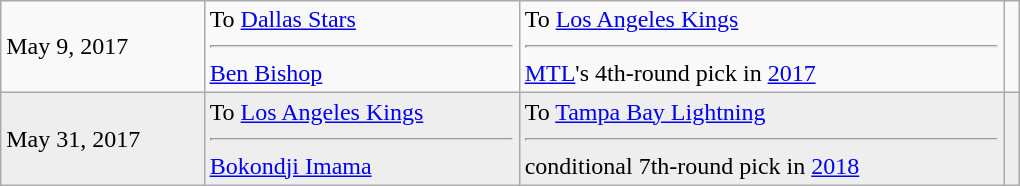<table class="wikitable" style="border:1px solid #999999; width:680px;">
<tr>
<td>May 9, 2017</td>
<td valign="top">To <a href='#'>Dallas Stars</a><hr> <a href='#'>Ben Bishop</a></td>
<td valign="top">To <a href='#'>Los Angeles Kings</a><hr> <a href='#'>MTL</a>'s 4th-round pick in <a href='#'>2017</a></td>
<td></td>
</tr>
<tr bgcolor="eeeeee">
<td>May 31, 2017</td>
<td>To <a href='#'>Los Angeles Kings</a><hr> <a href='#'>Bokondji Imama</a></td>
<td>To <a href='#'>Tampa Bay Lightning</a><hr> <span>conditional</span> 7th-round pick in <a href='#'>2018</a></td>
<td></td>
</tr>
</table>
